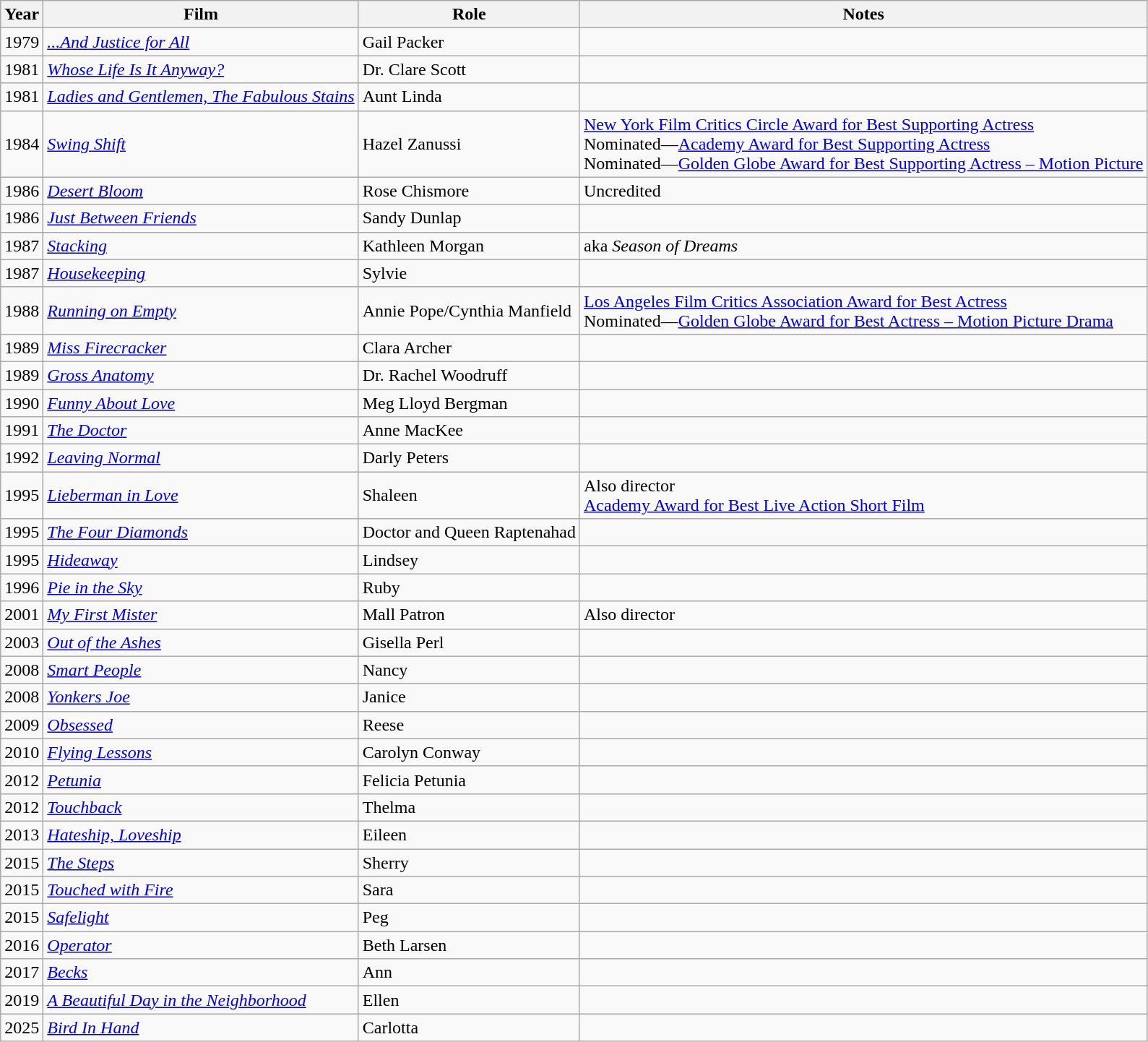<table class="wikitable sortable">
<tr>
<th>Year</th>
<th>Film</th>
<th>Role</th>
<th>Notes</th>
</tr>
<tr>
<td>1979</td>
<td><em><a href='#'>...And Justice for All</a></em></td>
<td>Gail Packer</td>
<td></td>
</tr>
<tr>
<td>1981</td>
<td><em><a href='#'>Whose Life Is It Anyway?</a></em></td>
<td>Dr. Clare Scott</td>
<td></td>
</tr>
<tr>
<td>1981</td>
<td><em><a href='#'>Ladies and Gentlemen, The Fabulous Stains</a></em></td>
<td>Aunt Linda</td>
<td></td>
</tr>
<tr>
<td>1984</td>
<td><em><a href='#'>Swing Shift</a></em></td>
<td>Hazel Zanussi</td>
<td><a href='#'>New York Film Critics Circle Award for Best Supporting Actress</a><br>Nominated—<a href='#'>Academy Award for Best Supporting Actress</a><br>Nominated—<a href='#'>Golden Globe Award for Best Supporting Actress – Motion Picture</a></td>
</tr>
<tr>
<td>1986</td>
<td><em><a href='#'>Desert Bloom</a></em></td>
<td>Rose Chismore</td>
<td>Uncredited</td>
</tr>
<tr>
<td>1986</td>
<td><em><a href='#'>Just Between Friends</a></em></td>
<td>Sandy Dunlap</td>
<td></td>
</tr>
<tr>
<td>1987</td>
<td><em><a href='#'>Stacking</a></em></td>
<td>Kathleen Morgan</td>
<td>aka <em>Season of Dreams</em></td>
</tr>
<tr>
<td>1987</td>
<td><em><a href='#'>Housekeeping</a></em></td>
<td>Sylvie</td>
<td></td>
</tr>
<tr>
<td>1988</td>
<td><em><a href='#'>Running on Empty</a></em></td>
<td>Annie Pope/Cynthia Manfield</td>
<td><a href='#'>Los Angeles Film Critics Association Award for Best Actress</a><br>Nominated—<a href='#'>Golden Globe Award for Best Actress – Motion Picture Drama</a></td>
</tr>
<tr>
<td>1989</td>
<td><em><a href='#'>Miss Firecracker</a></em></td>
<td>Clara Archer</td>
<td></td>
</tr>
<tr>
<td>1989</td>
<td><em><a href='#'>Gross Anatomy</a></em></td>
<td>Dr. Rachel Woodruff</td>
<td></td>
</tr>
<tr>
<td>1990</td>
<td><em><a href='#'>Funny About Love</a></em></td>
<td>Meg Lloyd Bergman</td>
<td></td>
</tr>
<tr>
<td>1991</td>
<td><em><a href='#'>The Doctor</a></em></td>
<td>Anne MacKee</td>
<td></td>
</tr>
<tr>
<td>1992</td>
<td><em><a href='#'>Leaving Normal</a></em></td>
<td>Darly Peters</td>
<td></td>
</tr>
<tr>
<td>1995</td>
<td><em><a href='#'>Lieberman in Love</a></em></td>
<td>Shaleen</td>
<td>Also director<br><a href='#'>Academy Award for Best Live Action Short Film</a></td>
</tr>
<tr>
<td>1995</td>
<td><em><a href='#'>The Four Diamonds</a></em></td>
<td>Doctor and Queen Raptenahad</td>
<td></td>
</tr>
<tr>
<td>1995</td>
<td><em><a href='#'>Hideaway</a></em></td>
<td>Lindsey</td>
<td></td>
</tr>
<tr>
<td>1996</td>
<td><em><a href='#'>Pie in the Sky</a></em></td>
<td>Ruby</td>
<td></td>
</tr>
<tr>
<td>2001</td>
<td><em><a href='#'>My First Mister</a></em></td>
<td>Mall Patron</td>
<td>Also director</td>
</tr>
<tr>
<td>2003</td>
<td><em><a href='#'>Out of the Ashes</a></em></td>
<td>Gisella Perl</td>
<td></td>
</tr>
<tr>
<td>2008</td>
<td><em><a href='#'>Smart People</a></em></td>
<td>Nancy</td>
<td></td>
</tr>
<tr>
<td>2008</td>
<td><em><a href='#'>Yonkers Joe</a></em></td>
<td>Janice</td>
<td></td>
</tr>
<tr>
<td>2009</td>
<td><em><a href='#'>Obsessed</a></em></td>
<td>Reese</td>
<td></td>
</tr>
<tr>
<td>2010</td>
<td><em><a href='#'>Flying Lessons</a></em></td>
<td>Carolyn Conway</td>
<td></td>
</tr>
<tr>
<td>2012</td>
<td><em><a href='#'>Petunia</a></em></td>
<td>Felicia Petunia</td>
<td></td>
</tr>
<tr>
<td>2012</td>
<td><em><a href='#'>Touchback</a></em></td>
<td>Thelma</td>
<td></td>
</tr>
<tr>
<td>2013</td>
<td><em><a href='#'>Hateship, Loveship</a></em></td>
<td>Eileen</td>
<td></td>
</tr>
<tr>
<td>2015</td>
<td><em><a href='#'>The Steps</a></em></td>
<td>Sherry</td>
<td></td>
</tr>
<tr>
<td>2015</td>
<td><em><a href='#'>Touched with Fire</a></em></td>
<td>Sara</td>
<td></td>
</tr>
<tr>
<td>2015</td>
<td><em><a href='#'>Safelight</a></em></td>
<td>Peg</td>
<td></td>
</tr>
<tr>
<td>2016</td>
<td><em><a href='#'>Operator</a></em></td>
<td>Beth Larsen</td>
<td></td>
</tr>
<tr>
<td>2017</td>
<td><em><a href='#'>Becks</a></em></td>
<td>Ann</td>
<td></td>
</tr>
<tr>
<td>2019</td>
<td><em><a href='#'>A Beautiful Day in the Neighborhood</a></em></td>
<td>Ellen</td>
<td></td>
</tr>
<tr>
<td>2025</td>
<td><em><a href='#'>Bird In Hand</a></em></td>
<td>Carlotta</td>
<td></td>
</tr>
</table>
